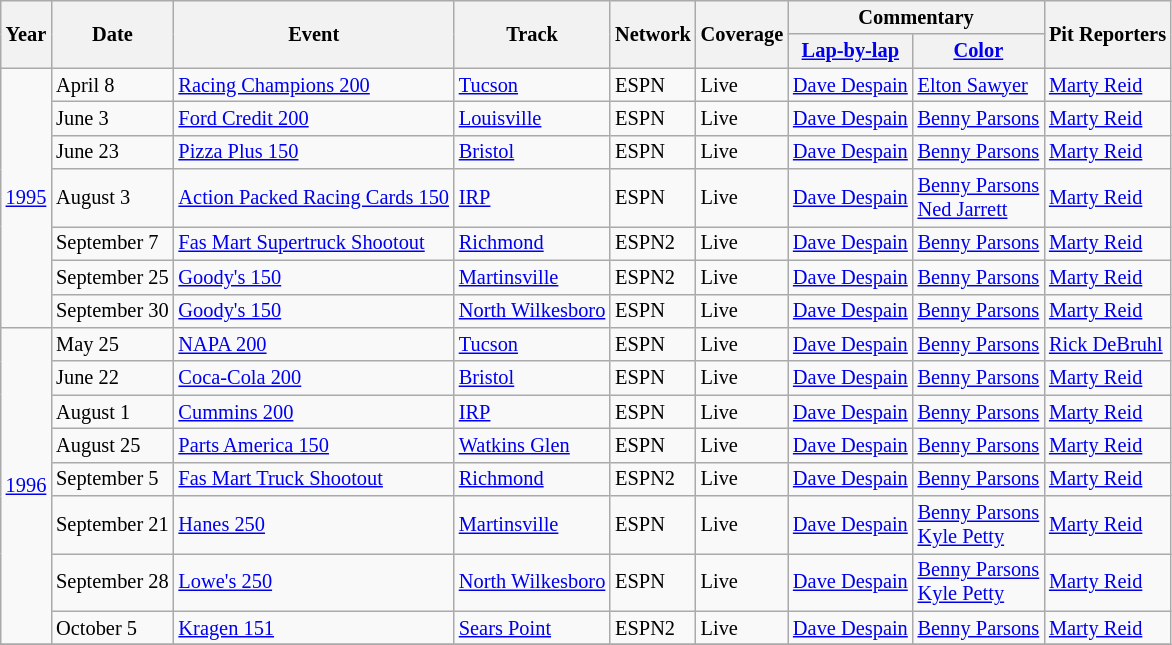<table class="wikitable" style="font-size: 85%;">
<tr>
<th rowspan=2>Year</th>
<th rowspan=2>Date</th>
<th rowspan=2>Event</th>
<th rowspan=2>Track</th>
<th rowspan=2>Network</th>
<th rowspan=2>Coverage</th>
<th colspan=2>Commentary</th>
<th rowspan=2>Pit Reporters</th>
</tr>
<tr>
<th><a href='#'>Lap-by-lap</a></th>
<th><a href='#'>Color</a></th>
</tr>
<tr>
<td rowspan=7><a href='#'>1995</a></td>
<td>April 8</td>
<td><a href='#'>Racing Champions 200</a></td>
<td><a href='#'>Tucson</a></td>
<td>ESPN</td>
<td>Live</td>
<td><a href='#'>Dave Despain</a></td>
<td><a href='#'>Elton Sawyer</a></td>
<td><a href='#'>Marty Reid</a></td>
</tr>
<tr>
<td>June 3</td>
<td><a href='#'>Ford Credit 200</a></td>
<td><a href='#'>Louisville</a></td>
<td>ESPN</td>
<td>Live</td>
<td><a href='#'>Dave Despain</a></td>
<td><a href='#'>Benny Parsons</a></td>
<td><a href='#'>Marty Reid</a></td>
</tr>
<tr>
<td>June 23</td>
<td><a href='#'>Pizza Plus 150</a></td>
<td><a href='#'>Bristol</a></td>
<td>ESPN</td>
<td>Live</td>
<td><a href='#'>Dave Despain</a></td>
<td><a href='#'>Benny Parsons</a></td>
<td><a href='#'>Marty Reid</a></td>
</tr>
<tr>
<td>August 3</td>
<td><a href='#'>Action Packed Racing Cards 150</a></td>
<td><a href='#'>IRP</a></td>
<td>ESPN</td>
<td>Live</td>
<td><a href='#'>Dave Despain</a></td>
<td><a href='#'>Benny Parsons</a><br><a href='#'>Ned Jarrett</a></td>
<td><a href='#'>Marty Reid</a></td>
</tr>
<tr>
<td>September 7</td>
<td><a href='#'>Fas Mart Supertruck Shootout</a></td>
<td><a href='#'>Richmond</a></td>
<td>ESPN2</td>
<td>Live</td>
<td><a href='#'>Dave Despain</a></td>
<td><a href='#'>Benny Parsons</a></td>
<td><a href='#'>Marty Reid</a></td>
</tr>
<tr>
<td>September 25</td>
<td><a href='#'>Goody's 150</a></td>
<td><a href='#'>Martinsville</a></td>
<td>ESPN2</td>
<td>Live</td>
<td><a href='#'>Dave Despain</a></td>
<td><a href='#'>Benny Parsons</a></td>
<td><a href='#'>Marty Reid</a></td>
</tr>
<tr>
<td>September 30</td>
<td><a href='#'>Goody's 150</a></td>
<td><a href='#'>North Wilkesboro</a></td>
<td>ESPN</td>
<td>Live</td>
<td><a href='#'>Dave Despain</a></td>
<td><a href='#'>Benny Parsons</a></td>
<td><a href='#'>Marty Reid</a></td>
</tr>
<tr>
<td rowspan=8><a href='#'>1996</a></td>
<td>May 25</td>
<td><a href='#'>NAPA 200</a></td>
<td><a href='#'>Tucson</a></td>
<td>ESPN</td>
<td>Live</td>
<td><a href='#'>Dave Despain</a></td>
<td><a href='#'>Benny Parsons</a></td>
<td><a href='#'>Rick DeBruhl</a></td>
</tr>
<tr>
<td>June 22</td>
<td><a href='#'>Coca-Cola 200</a></td>
<td><a href='#'>Bristol</a></td>
<td>ESPN</td>
<td>Live</td>
<td><a href='#'>Dave Despain</a></td>
<td><a href='#'>Benny Parsons</a></td>
<td><a href='#'>Marty Reid</a></td>
</tr>
<tr>
<td>August 1</td>
<td><a href='#'>Cummins 200</a></td>
<td><a href='#'>IRP</a></td>
<td>ESPN</td>
<td>Live</td>
<td><a href='#'>Dave Despain</a></td>
<td><a href='#'>Benny Parsons</a></td>
<td><a href='#'>Marty Reid</a></td>
</tr>
<tr>
<td>August 25</td>
<td><a href='#'>Parts America 150</a></td>
<td><a href='#'>Watkins Glen</a></td>
<td>ESPN</td>
<td>Live</td>
<td><a href='#'>Dave Despain</a></td>
<td><a href='#'>Benny Parsons</a></td>
<td><a href='#'>Marty Reid</a></td>
</tr>
<tr>
<td>September 5</td>
<td><a href='#'>Fas Mart Truck Shootout</a></td>
<td><a href='#'>Richmond</a></td>
<td>ESPN2</td>
<td>Live</td>
<td><a href='#'>Dave Despain</a></td>
<td><a href='#'>Benny Parsons</a></td>
<td><a href='#'>Marty Reid</a></td>
</tr>
<tr>
<td>September 21</td>
<td><a href='#'>Hanes 250</a></td>
<td><a href='#'>Martinsville</a></td>
<td>ESPN</td>
<td>Live</td>
<td><a href='#'>Dave Despain</a></td>
<td><a href='#'>Benny Parsons</a><br><a href='#'>Kyle Petty</a></td>
<td><a href='#'>Marty Reid</a></td>
</tr>
<tr>
<td>September 28</td>
<td><a href='#'>Lowe's 250</a></td>
<td><a href='#'>North Wilkesboro</a></td>
<td>ESPN</td>
<td>Live</td>
<td><a href='#'>Dave Despain</a></td>
<td><a href='#'>Benny Parsons</a><br><a href='#'>Kyle Petty</a></td>
<td><a href='#'>Marty Reid</a></td>
</tr>
<tr>
<td>October 5</td>
<td><a href='#'>Kragen 151</a></td>
<td><a href='#'>Sears Point</a></td>
<td>ESPN2</td>
<td>Live</td>
<td><a href='#'>Dave Despain</a></td>
<td><a href='#'>Benny Parsons</a></td>
<td><a href='#'>Marty Reid</a></td>
</tr>
<tr>
</tr>
</table>
